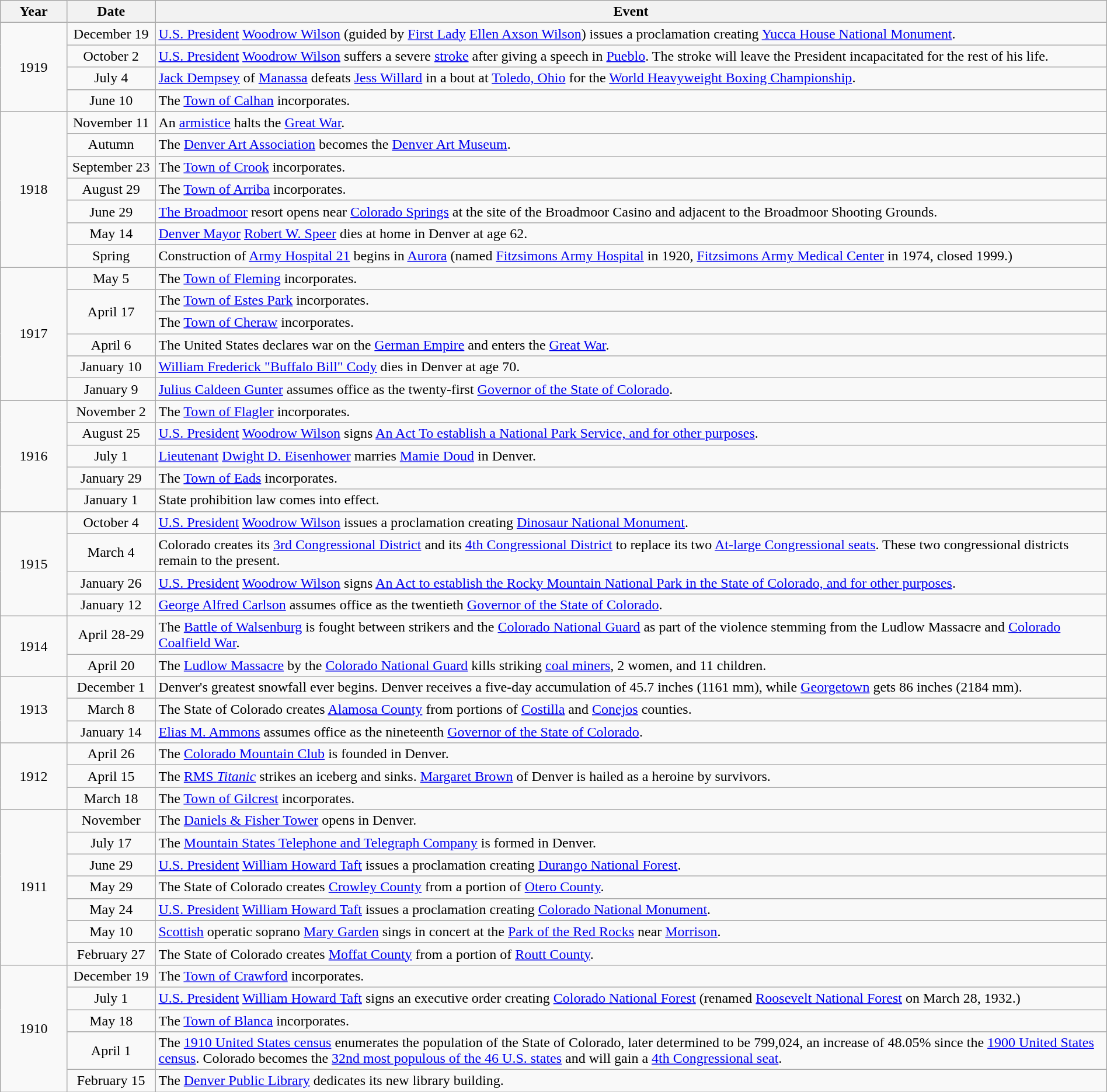<table class="wikitable" style="width:100%;">
<tr>
<th style="width:6%">Year</th>
<th style="width:8%">Date</th>
<th style="width:86%">Event</th>
</tr>
<tr>
<td align=center rowspan=4>1919</td>
<td align=center>December 19</td>
<td><a href='#'>U.S. President</a> <a href='#'>Woodrow Wilson</a> (guided by <a href='#'>First Lady</a> <a href='#'>Ellen Axson Wilson</a>) issues a proclamation creating <a href='#'>Yucca House National Monument</a>.</td>
</tr>
<tr>
<td align=center>October 2</td>
<td><a href='#'>U.S. President</a> <a href='#'>Woodrow Wilson</a> suffers a severe <a href='#'>stroke</a> after giving a speech in <a href='#'>Pueblo</a>. The stroke will leave the President incapacitated for the rest of his life.</td>
</tr>
<tr>
<td align=center>July 4</td>
<td><a href='#'>Jack Dempsey</a> of <a href='#'>Manassa</a> defeats <a href='#'>Jess Willard</a> in a bout at <a href='#'>Toledo, Ohio</a> for the <a href='#'>World Heavyweight Boxing Championship</a>.</td>
</tr>
<tr>
<td align=center>June 10</td>
<td>The <a href='#'>Town of Calhan</a> incorporates.</td>
</tr>
<tr>
<td align=center rowspan=7>1918</td>
<td align=center>November 11</td>
<td>An <a href='#'>armistice</a> halts the <a href='#'>Great War</a>.</td>
</tr>
<tr>
<td align=center>Autumn</td>
<td>The <a href='#'>Denver Art Association</a> becomes the <a href='#'>Denver Art Museum</a>.</td>
</tr>
<tr>
<td align=center>September 23</td>
<td>The <a href='#'>Town of Crook</a> incorporates.</td>
</tr>
<tr>
<td align=center>August 29</td>
<td>The <a href='#'>Town of Arriba</a> incorporates.</td>
</tr>
<tr>
<td align=center>June 29</td>
<td><a href='#'>The Broadmoor</a> resort opens near <a href='#'>Colorado Springs</a> at the site of the Broadmoor Casino and adjacent to the  Broadmoor Shooting Grounds.</td>
</tr>
<tr>
<td align=center>May 14</td>
<td><a href='#'>Denver Mayor</a> <a href='#'>Robert W. Speer</a> dies at home in Denver at age 62.</td>
</tr>
<tr>
<td align=center>Spring</td>
<td>Construction of <a href='#'>Army Hospital 21</a> begins in <a href='#'>Aurora</a> (named <a href='#'>Fitzsimons Army Hospital</a> in 1920, <a href='#'>Fitzsimons Army Medical Center</a> in 1974, closed 1999.)</td>
</tr>
<tr>
<td align=center rowspan=6>1917</td>
<td align=center>May 5</td>
<td>The <a href='#'>Town of Fleming</a> incorporates.</td>
</tr>
<tr>
<td align=center rowspan=2>April 17</td>
<td>The <a href='#'>Town of Estes Park</a> incorporates.</td>
</tr>
<tr>
<td>The <a href='#'>Town of Cheraw</a> incorporates.</td>
</tr>
<tr>
<td align=center>April 6</td>
<td>The United States declares war on the <a href='#'>German Empire</a> and enters the <a href='#'>Great War</a>.</td>
</tr>
<tr>
<td align=center>January 10</td>
<td><a href='#'>William Frederick "Buffalo Bill" Cody</a> dies in Denver at age 70.</td>
</tr>
<tr>
<td align=center>January 9</td>
<td><a href='#'>Julius Caldeen Gunter</a> assumes office as the twenty-first <a href='#'>Governor of the State of Colorado</a>.</td>
</tr>
<tr>
<td align=center rowspan=5>1916</td>
<td align=center>November 2</td>
<td>The <a href='#'>Town of Flagler</a> incorporates.</td>
</tr>
<tr>
<td align=center>August 25</td>
<td><a href='#'>U.S. President</a> <a href='#'>Woodrow Wilson</a> signs <a href='#'>An Act To establish a National Park Service, and for other purposes</a>.</td>
</tr>
<tr>
<td align=center>July 1</td>
<td><a href='#'>Lieutenant</a> <a href='#'>Dwight D. Eisenhower</a> marries <a href='#'>Mamie Doud</a> in Denver.</td>
</tr>
<tr>
<td align=center>January 29</td>
<td>The <a href='#'>Town of Eads</a> incorporates.</td>
</tr>
<tr>
<td align=center>January 1</td>
<td>State prohibition law comes into effect.</td>
</tr>
<tr>
<td align=center rowspan=4>1915</td>
<td align=center>October 4</td>
<td><a href='#'>U.S. President</a> <a href='#'>Woodrow Wilson</a> issues a proclamation creating <a href='#'>Dinosaur National Monument</a>.</td>
</tr>
<tr>
<td align=center>March 4</td>
<td>Colorado creates its <a href='#'>3rd Congressional District</a> and its <a href='#'>4th Congressional District</a> to replace its two <a href='#'>At-large Congressional seats</a>. These two congressional districts remain to the present.</td>
</tr>
<tr>
<td align=center>January 26</td>
<td><a href='#'>U.S. President</a> <a href='#'>Woodrow Wilson</a> signs <a href='#'>An Act to establish the Rocky Mountain National Park in the State of Colorado, and for other purposes</a>.</td>
</tr>
<tr>
<td align=center>January 12</td>
<td><a href='#'>George Alfred Carlson</a> assumes office as the twentieth <a href='#'>Governor of the State of Colorado</a>.</td>
</tr>
<tr>
<td align=center rowspan=2>1914</td>
<td align=center>April 28-29</td>
<td>The <a href='#'>Battle of Walsenburg</a> is fought between strikers and the <a href='#'>Colorado National Guard</a> as part of the violence stemming from the Ludlow Massacre and <a href='#'>Colorado Coalfield War</a>.</td>
</tr>
<tr>
<td align=center>April 20</td>
<td>The <a href='#'>Ludlow Massacre</a> by the <a href='#'>Colorado National Guard</a> kills striking <a href='#'>coal miners</a>, 2 women, and 11 children.</td>
</tr>
<tr>
<td align=center rowspan=3>1913</td>
<td align=center>December 1</td>
<td>Denver's greatest snowfall ever begins. Denver receives a five-day accumulation of 45.7 inches (1161 mm), while <a href='#'>Georgetown</a> gets 86 inches (2184 mm).</td>
</tr>
<tr>
<td align=center>March 8</td>
<td>The State of Colorado creates <a href='#'>Alamosa County</a> from portions of <a href='#'>Costilla</a> and <a href='#'>Conejos</a> counties.</td>
</tr>
<tr>
<td align=center>January 14</td>
<td><a href='#'>Elias M. Ammons</a> assumes office as the nineteenth <a href='#'>Governor of the State of Colorado</a>.</td>
</tr>
<tr>
<td align=center rowspan=3>1912</td>
<td align=center>April 26</td>
<td>The <a href='#'>Colorado Mountain Club</a> is founded in Denver.</td>
</tr>
<tr>
<td align=center>April 15</td>
<td>The <a href='#'>RMS <em>Titanic</em></a> strikes an iceberg and sinks. <a href='#'>Margaret Brown</a> of Denver is hailed as a heroine by survivors.</td>
</tr>
<tr>
<td align=center>March 18</td>
<td>The <a href='#'>Town of Gilcrest</a> incorporates.</td>
</tr>
<tr>
<td align=center rowspan=7>1911</td>
<td align=center>November</td>
<td>The <a href='#'>Daniels & Fisher Tower</a> opens in Denver.</td>
</tr>
<tr>
<td align=center>July 17</td>
<td>The <a href='#'>Mountain States Telephone and Telegraph Company</a> is formed in Denver.</td>
</tr>
<tr>
<td align=center>June 29</td>
<td><a href='#'>U.S. President</a> <a href='#'>William Howard Taft</a> issues a proclamation creating <a href='#'>Durango National Forest</a>.</td>
</tr>
<tr>
<td align=center>May 29</td>
<td>The State of Colorado creates <a href='#'>Crowley County</a> from a portion of <a href='#'>Otero County</a>.</td>
</tr>
<tr>
<td align=center>May 24</td>
<td><a href='#'>U.S. President</a> <a href='#'>William Howard Taft</a> issues a proclamation creating <a href='#'>Colorado National Monument</a>.</td>
</tr>
<tr>
<td align=center>May 10</td>
<td><a href='#'>Scottish</a> operatic soprano <a href='#'>Mary Garden</a> sings in concert at the <a href='#'>Park of the Red Rocks</a> near <a href='#'>Morrison</a>.</td>
</tr>
<tr>
<td align=center>February 27</td>
<td>The State of Colorado creates <a href='#'>Moffat County</a> from a portion of <a href='#'>Routt County</a>.</td>
</tr>
<tr>
<td align=center rowspan=5>1910</td>
<td align=center>December 19</td>
<td>The <a href='#'>Town of Crawford</a> incorporates.</td>
</tr>
<tr>
<td align=center>July 1</td>
<td><a href='#'>U.S. President</a> <a href='#'>William Howard Taft</a> signs an executive order creating <a href='#'>Colorado National Forest</a> (renamed <a href='#'>Roosevelt National Forest</a> on March 28, 1932.)</td>
</tr>
<tr>
<td align=center>May 18</td>
<td>The <a href='#'>Town of Blanca</a> incorporates.</td>
</tr>
<tr>
<td align=center>April 1</td>
<td>The <a href='#'>1910 United States census</a> enumerates the population of the State of Colorado, later determined to be 799,024, an increase of 48.05% since the <a href='#'>1900 United States census</a>. Colorado becomes the <a href='#'>32nd most populous of the 46 U.S. states</a> and will gain a <a href='#'>4th Congressional seat</a>.</td>
</tr>
<tr>
<td align=center>February 15</td>
<td>The <a href='#'>Denver Public Library</a> dedicates its new library building.</td>
</tr>
</table>
